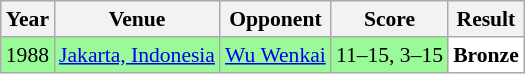<table class="sortable wikitable" style="font-size: 90%;">
<tr>
<th>Year</th>
<th>Venue</th>
<th>Opponent</th>
<th>Score</th>
<th>Result</th>
</tr>
<tr style="background:#98FB98">
<td align="center">1988</td>
<td align="left"><a href='#'>Jakarta, Indonesia</a></td>
<td align="left"> <a href='#'>Wu Wenkai</a></td>
<td align="left">11–15, 3–15</td>
<td style="text-align:left; background:white"> <strong>Bronze</strong></td>
</tr>
</table>
